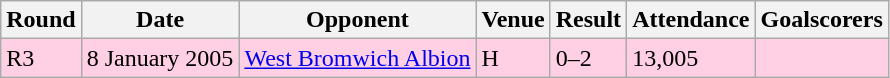<table class="wikitable">
<tr>
<th>Round</th>
<th>Date</th>
<th>Opponent</th>
<th>Venue</th>
<th>Result</th>
<th>Attendance</th>
<th>Goalscorers</th>
</tr>
<tr style="background-color: #ffd0e3;">
<td>R3</td>
<td>8 January 2005</td>
<td><a href='#'>West Bromwich Albion</a></td>
<td>H</td>
<td>0–2</td>
<td>13,005</td>
<td></td>
</tr>
</table>
